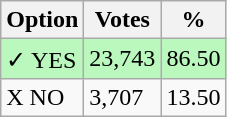<table class="wikitable">
<tr>
<th>Option</th>
<th>Votes</th>
<th>%</th>
</tr>
<tr>
<td style=background:#bbf8be>✓ YES</td>
<td style=background:#bbf8be>23,743</td>
<td style=background:#bbf8be>86.50</td>
</tr>
<tr>
<td>X NO</td>
<td>3,707</td>
<td>13.50</td>
</tr>
</table>
